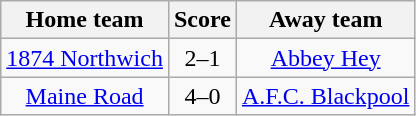<table class="wikitable" style="text-align: center">
<tr>
<th>Home team</th>
<th>Score</th>
<th>Away team</th>
</tr>
<tr>
<td><a href='#'>1874 Northwich</a></td>
<td>2–1</td>
<td><a href='#'>Abbey Hey</a></td>
</tr>
<tr>
<td><a href='#'>Maine Road</a></td>
<td>4–0</td>
<td><a href='#'>A.F.C. Blackpool</a></td>
</tr>
</table>
